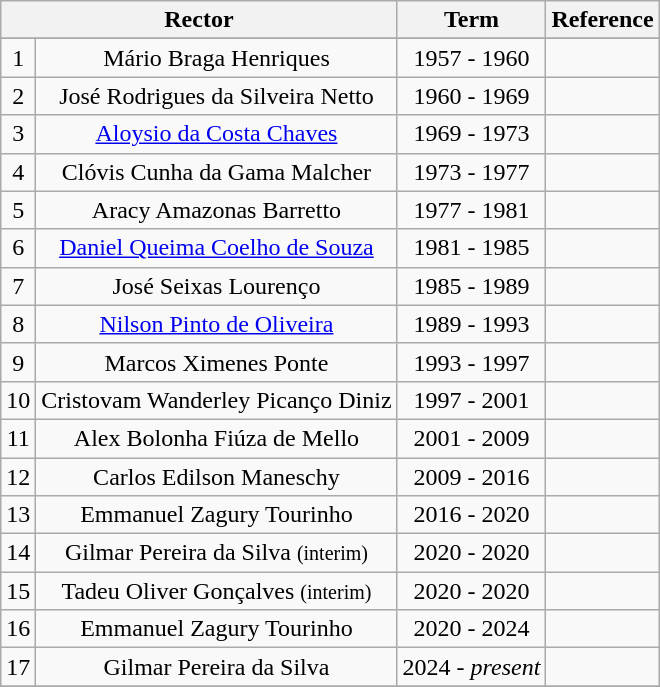<table class="wikitable">
<tr>
<th style="text-align:center;" colspan="2">Rector</th>
<th style="text-align:center;">Term</th>
<th style="text-align:center;">Reference</th>
</tr>
<tr>
</tr>
<tr style="text-align:center;">
<td>1</td>
<td>Mário Braga Henriques</td>
<td>1957 - 1960</td>
<td></td>
</tr>
<tr style="text-align:center;">
<td>2</td>
<td>José Rodrigues da Silveira Netto</td>
<td>1960 - 1969</td>
<td></td>
</tr>
<tr style="text-align:center;">
<td>3</td>
<td style="text-align:center;"><a href='#'>Aloysio da Costa Chaves</a></td>
<td style="text-align:center;">1969 - 1973</td>
<td></td>
</tr>
<tr style="text-align:center;">
<td>4</td>
<td>Clóvis Cunha da Gama Malcher</td>
<td>1973 - 1977</td>
<td></td>
</tr>
<tr style="text-align:center;">
<td>5</td>
<td>Aracy Amazonas Barretto</td>
<td>1977 - 1981</td>
<td></td>
</tr>
<tr style="text-align:center;">
<td>6</td>
<td><a href='#'>Daniel Queima Coelho de Souza</a></td>
<td>1981 - 1985</td>
<td></td>
</tr>
<tr style="text-align:center;">
<td>7</td>
<td>José Seixas Lourenço</td>
<td>1985 - 1989</td>
<td></td>
</tr>
<tr style="text-align:center;">
<td>8</td>
<td><a href='#'>Nilson Pinto de Oliveira</a></td>
<td>1989 - 1993</td>
<td></td>
</tr>
<tr style="text-align:center;">
<td>9</td>
<td>Marcos Ximenes Ponte</td>
<td>1993 - 1997</td>
<td></td>
</tr>
<tr style="text-align:center;">
<td>10</td>
<td>Cristovam Wanderley Picanço Diniz</td>
<td>1997 - 2001</td>
<td></td>
</tr>
<tr style="text-align:center;">
<td>11</td>
<td>Alex Bolonha Fiúza de Mello</td>
<td>2001 - 2009</td>
<td></td>
</tr>
<tr style="text-align:center;">
<td>12</td>
<td>Carlos Edilson Maneschy</td>
<td>2009 - 2016</td>
<td></td>
</tr>
<tr style="text-align:center;">
<td>13</td>
<td>Emmanuel Zagury Tourinho</td>
<td>2016 - 2020</td>
<td></td>
</tr>
<tr style="text-align:center;">
<td>14</td>
<td>Gilmar Pereira da Silva <small>(interim)</small></td>
<td>2020 - 2020</td>
<td></td>
</tr>
<tr style="text-align:center;">
<td>15</td>
<td>Tadeu Oliver Gonçalves <small>(interim)</small></td>
<td>2020 - 2020</td>
<td></td>
</tr>
<tr style="text-align:center;">
<td>16</td>
<td>Emmanuel Zagury Tourinho</td>
<td>2020 - 2024</td>
<td></td>
</tr>
<tr style="text-align:center;">
<td>17</td>
<td>Gilmar Pereira da Silva</td>
<td>2024 - <em>present</em></td>
<td></td>
</tr>
<tr style="text-align:center;">
</tr>
</table>
